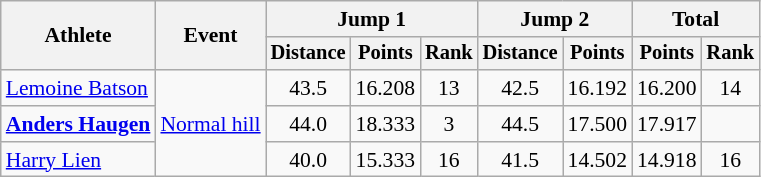<table class=wikitable style=font-size:90%;text-align:center>
<tr>
<th rowspan=2>Athlete</th>
<th rowspan=2>Event</th>
<th colspan=3>Jump 1</th>
<th colspan=2>Jump 2</th>
<th colspan=2>Total</th>
</tr>
<tr style=font-size:95%>
<th>Distance</th>
<th>Points</th>
<th>Rank</th>
<th>Distance</th>
<th>Points</th>
<th>Points</th>
<th>Rank</th>
</tr>
<tr>
<td align=left><a href='#'>Lemoine Batson</a></td>
<td align=left rowspan=3><a href='#'>Normal hill</a></td>
<td>43.5</td>
<td>16.208</td>
<td>13</td>
<td>42.5</td>
<td>16.192</td>
<td>16.200</td>
<td>14</td>
</tr>
<tr>
<td align=left><strong><a href='#'>Anders Haugen</a></strong></td>
<td>44.0</td>
<td>18.333</td>
<td>3</td>
<td>44.5</td>
<td>17.500</td>
<td>17.917</td>
<td></td>
</tr>
<tr>
<td align=left><a href='#'>Harry Lien</a></td>
<td>40.0</td>
<td>15.333</td>
<td>16</td>
<td>41.5</td>
<td>14.502</td>
<td>14.918</td>
<td>16</td>
</tr>
</table>
